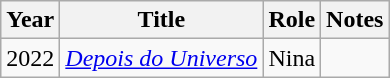<table class="wikitable">
<tr>
<th>Year</th>
<th>Title</th>
<th>Role</th>
<th>Notes</th>
</tr>
<tr>
<td rowspan="1">2022</td>
<td><em><a href='#'>Depois do Universo</a></em></td>
<td>Nina</td>
<td></td>
</tr>
</table>
